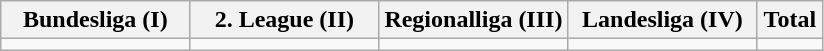<table class="wikitable">
<tr>
<th width="23%">Bundesliga (I)</th>
<th width="23%">2. League (II)</th>
<th width="23%">Regionalliga (III)</th>
<th width="23%">Landesliga (IV)</th>
<th width="23%">Total</th>
</tr>
<tr>
<td></td>
<td></td>
<td></td>
<td></td>
<td></td>
</tr>
</table>
